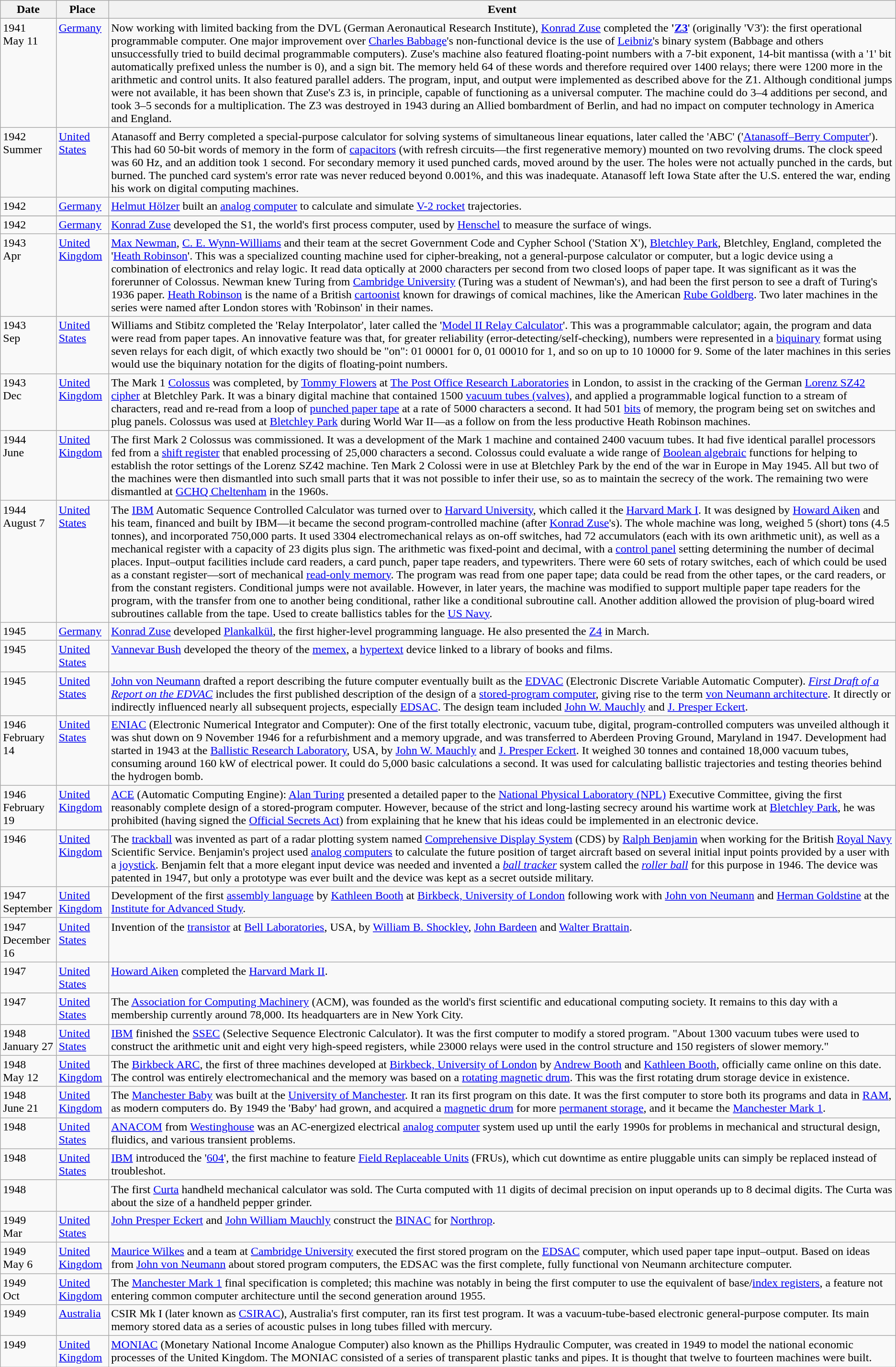<table class="wikitable sortable">
<tr>
<th>Date</th>
<th class="unsortable">Place</th>
<th class="unsortable">Event</th>
</tr>
<tr valign="top">
<td>1941<br>May 11</td>
<td><a href='#'>Germany</a></td>
<td>Now working with limited backing from the DVL (German Aeronautical Research Institute), <a href='#'>Konrad Zuse</a> completed the <strong>'<a href='#'>Z3</a></strong>' (originally 'V3'): the first operational programmable computer. One major improvement over <a href='#'>Charles Babbage</a>'s non-functional device is the use of <a href='#'>Leibniz</a>'s binary system (Babbage and others unsuccessfully tried to build decimal programmable computers). Zuse's machine also featured floating-point numbers with a 7-bit exponent, 14-bit mantissa (with a '1' bit automatically prefixed unless the number is 0), and a sign bit. The memory held 64 of these words and therefore required over 1400 relays; there were 1200 more in the arithmetic and control units. It also featured parallel adders. The program, input, and output were implemented as described above for the Z1. Although conditional jumps were not available, it has been shown that Zuse's Z3 is, in principle, capable of functioning as a universal computer. The machine could do 3–4 additions per second, and took 3–5 seconds for a multiplication. The Z3 was destroyed in 1943 during an Allied bombardment of Berlin, and had no impact on computer technology in America and England.</td>
</tr>
<tr valign="top">
<td>1942<br>Summer</td>
<td><a href='#'>United States</a></td>
<td>Atanasoff and Berry completed a special-purpose calculator for solving systems of simultaneous linear equations, later called the 'ABC' ('<a href='#'>Atanasoff–Berry Computer</a>'). This had 60 50-bit words of memory in the form of <a href='#'>capacitors</a> (with refresh circuits—the first regenerative memory) mounted on two revolving drums. The clock speed was 60 Hz, and an addition took 1 second. For secondary memory it used punched cards, moved around by the user. The holes were not actually punched in the cards, but burned. The punched card system's error rate was never reduced beyond 0.001%, and this was inadequate. Atanasoff left Iowa State after the U.S. entered the war, ending his work on digital computing machines.</td>
</tr>
<tr valign="top">
<td>1942</td>
<td><a href='#'>Germany</a></td>
<td><a href='#'>Helmut Hölzer</a> built an <a href='#'>analog computer</a> to calculate and simulate <a href='#'>V-2 rocket</a> trajectories.</td>
</tr>
<tr valign="top">
</tr>
<tr valign="top">
<td>1942</td>
<td><a href='#'>Germany</a></td>
<td><a href='#'>Konrad Zuse</a> developed the S1, the world's first process computer, used by <a href='#'>Henschel</a> to measure the surface of wings.</td>
</tr>
<tr valign="top">
<td>1943<br>Apr</td>
<td><a href='#'>United Kingdom</a></td>
<td><a href='#'>Max Newman</a>, <a href='#'>C. E. Wynn-Williams</a> and their team at the secret Government Code and Cypher School ('Station X'), <a href='#'>Bletchley Park</a>, Bletchley, England, completed the '<a href='#'>Heath Robinson</a>'. This was a specialized counting machine used for cipher-breaking, not a general-purpose calculator or computer, but a logic device using a combination of electronics and relay logic. It read data optically at 2000 characters per second from two closed loops of paper tape. It was significant as it was the forerunner of Colossus. Newman knew Turing from <a href='#'>Cambridge University</a> (Turing was a student of Newman's), and had been the first person to see a draft of Turing's 1936 paper. <a href='#'>Heath Robinson</a> is the name of a British <a href='#'>cartoonist</a> known for drawings of comical machines, like the American <a href='#'>Rube Goldberg</a>. Two later machines in the series were named after London stores with 'Robinson' in their names.</td>
</tr>
<tr valign="top">
<td>1943<br>Sep</td>
<td><a href='#'>United States</a></td>
<td>Williams and Stibitz completed the 'Relay Interpolator', later called the '<a href='#'>Model II Relay Calculator</a>'. This was a programmable calculator; again, the program and data were read from paper tapes. An innovative feature was that, for greater reliability (error-detecting/self-checking), numbers were represented in a <a href='#'>biquinary</a> format using seven relays for each digit, of which exactly two should be "on": 01 00001 for 0, 01 00010 for 1, and so on up to 10 10000 for 9. Some of the later machines in this series would use the biquinary notation for the digits of floating-point numbers.</td>
</tr>
<tr valign="top">
<td>1943<br>Dec</td>
<td><a href='#'>United Kingdom</a></td>
<td>The Mark 1 <a href='#'>Colossus</a> was completed, by <a href='#'>Tommy Flowers</a> at <a href='#'>The Post Office Research Laboratories</a> in London, to assist in the cracking of the German <a href='#'>Lorenz SZ42 cipher</a> at Bletchley Park. It was a binary digital machine that contained 1500 <a href='#'>vacuum tubes (valves)</a>, and applied a programmable logical function to a stream of characters, read and re-read from a loop of <a href='#'>punched paper tape</a> at a rate of 5000 characters a second. It had 501 <a href='#'>bits</a> of memory, the program being set on switches and plug panels. Colossus was used at <a href='#'>Bletchley Park</a> during World War II—as a follow on from the less productive Heath Robinson machines.</td>
</tr>
<tr valign="top">
<td>1944<br>June</td>
<td><a href='#'>United Kingdom</a></td>
<td>The first Mark 2 Colossus was commissioned. It was a development of the Mark 1 machine and contained 2400 vacuum tubes. It had five identical parallel processors fed from a <a href='#'>shift register</a> that enabled processing of 25,000 characters a second. Colossus could evaluate a wide range of <a href='#'>Boolean algebraic</a> functions for helping to establish the rotor settings of the Lorenz SZ42 machine. Ten Mark 2 Colossi were in use at Bletchley Park by the end of the war in Europe in May 1945. All but two of the machines were then dismantled into such small parts that it was not possible to infer their use, so as to maintain the secrecy of the work. The remaining two were dismantled at <a href='#'>GCHQ Cheltenham</a> in the 1960s.</td>
</tr>
<tr valign="top">
<td>1944<br>August 7</td>
<td><a href='#'>United States</a></td>
<td>The <a href='#'>IBM</a> Automatic Sequence Controlled Calculator was turned over to <a href='#'>Harvard University</a>, which called it the <a href='#'>Harvard Mark I</a>. It was designed by <a href='#'>Howard Aiken</a> and his team, financed and built by IBM—it became the second program-controlled machine (after <a href='#'>Konrad Zuse</a>'s). The whole machine was  long, weighed 5 (short) tons (4.5 tonnes), and incorporated 750,000 parts. It used 3304 electromechanical relays as on-off switches, had 72 accumulators (each with its own arithmetic unit), as well as a mechanical register with a capacity of 23 digits plus sign. The arithmetic was fixed-point and decimal, with a <a href='#'>control panel</a> setting determining the number of decimal places. Input–output facilities include card readers, a card punch, paper tape readers, and typewriters. There were 60 sets of rotary switches, each of which could be used as a constant register—sort of mechanical <a href='#'>read-only memory</a>. The program was read from one paper tape; data could be read from the other tapes, or the card readers, or from the constant registers. Conditional jumps were not available. However, in later years, the machine was modified to support multiple paper tape readers for the program, with the transfer from one to another being conditional, rather like a conditional subroutine call. Another addition allowed the provision of plug-board wired subroutines callable from the tape. Used to create ballistics tables for the <a href='#'>US Navy</a>.</td>
</tr>
<tr valign="top">
<td>1945</td>
<td><a href='#'>Germany</a></td>
<td><a href='#'>Konrad Zuse</a> developed <a href='#'>Plankalkül</a>, the first higher-level programming language. He also presented the <a href='#'>Z4</a> in March.</td>
</tr>
<tr valign="top">
<td>1945</td>
<td><a href='#'>United States</a></td>
<td><a href='#'>Vannevar Bush</a> developed the theory of the <a href='#'>memex</a>, a <a href='#'>hypertext</a> device linked to a library of books and films.</td>
</tr>
<tr valign="top">
<td>1945<br></td>
<td><a href='#'>United States</a></td>
<td><a href='#'>John von Neumann</a> drafted a report describing the future computer eventually built as the <a href='#'>EDVAC</a> (Electronic Discrete Variable Automatic Computer). <em><a href='#'>First Draft of a Report on the EDVAC</a></em> includes the first published description of the design of a <a href='#'>stored-program computer</a>, giving rise to the term <a href='#'>von Neumann architecture</a>. It directly or indirectly influenced nearly all subsequent projects, especially <a href='#'>EDSAC</a>. The design team included <a href='#'>John W. Mauchly</a> and <a href='#'>J. Presper Eckert</a>.</td>
</tr>
<tr valign="top">
<td>1946<br>February 14</td>
<td><a href='#'>United States</a></td>
<td><a href='#'>ENIAC</a> (Electronic Numerical Integrator and Computer): One of the first totally electronic, vacuum tube, digital, program-controlled computers was unveiled although it was shut down on 9 November 1946 for a refurbishment and a memory upgrade, and was transferred to Aberdeen Proving Ground, Maryland in 1947. Development had started in 1943 at the <a href='#'>Ballistic Research Laboratory</a>, USA, by <a href='#'>John W. Mauchly</a> and <a href='#'>J. Presper Eckert</a>. It weighed 30 tonnes and contained 18,000 vacuum tubes, consuming around 160 kW of electrical power. It could do 5,000 basic calculations a second. It was used for calculating ballistic trajectories and testing theories behind the hydrogen bomb.</td>
</tr>
<tr valign="top">
<td>1946<br>February 19</td>
<td><a href='#'>United Kingdom</a></td>
<td><a href='#'>ACE</a> (Automatic Computing Engine): <a href='#'>Alan Turing</a> presented a detailed paper to the <a href='#'>National Physical Laboratory (NPL)</a> Executive Committee, giving the first reasonably complete design of a stored-program computer. However, because of the strict and long-lasting secrecy around his wartime work at <a href='#'>Bletchley Park</a>, he was prohibited (having signed the <a href='#'>Official Secrets Act</a>) from explaining that he knew that his ideas could be implemented in an electronic device.</td>
</tr>
<tr valign="top">
<td>1946</td>
<td><a href='#'>United Kingdom</a></td>
<td>The <a href='#'>trackball</a> was invented as part of a radar plotting system named <a href='#'>Comprehensive Display System</a> (CDS) by <a href='#'>Ralph Benjamin</a> when working for the British <a href='#'>Royal Navy</a> Scientific Service. Benjamin's project used <a href='#'>analog computers</a> to calculate the future position of target aircraft based on several initial input points provided by a user with a <a href='#'>joystick</a>. Benjamin felt that a more elegant input device was needed and invented a <em><a href='#'>ball tracker</a></em> system called the <em><a href='#'>roller ball</a></em> for this purpose in 1946. The device was patented in 1947, but only a prototype was ever built and the device was kept as a secret outside military.</td>
</tr>
<tr valign="top">
<td>1947<br>September</td>
<td><a href='#'>United Kingdom</a></td>
<td>Development of the first <a href='#'>assembly language</a> by <a href='#'>Kathleen Booth</a> at <a href='#'>Birkbeck, University of London</a> following work with <a href='#'>John von Neumann</a> and <a href='#'>Herman Goldstine</a> at the <a href='#'>Institute for Advanced Study</a>.</td>
</tr>
<tr valign="top">
<td>1947<br>December 16</td>
<td><a href='#'>United States</a></td>
<td>Invention of the <a href='#'>transistor</a> at <a href='#'>Bell Laboratories</a>, USA, by <a href='#'>William B. Shockley</a>, <a href='#'>John Bardeen</a> and <a href='#'>Walter Brattain</a>.</td>
</tr>
<tr valign="top">
<td>1947</td>
<td><a href='#'>United States</a></td>
<td><a href='#'>Howard Aiken</a> completed the <a href='#'>Harvard Mark II</a>.</td>
</tr>
<tr valign="top">
<td>1947</td>
<td><a href='#'>United States</a></td>
<td>The <a href='#'>Association for Computing Machinery</a> (ACM), was founded as the world's first scientific and educational computing society. It remains to this day with a membership currently around 78,000. Its headquarters are in New York City.</td>
</tr>
<tr valign="top">
<td>1948<br>January 27</td>
<td><a href='#'>United States</a></td>
<td><a href='#'>IBM</a> finished the <a href='#'>SSEC</a> (Selective Sequence Electronic Calculator). It was the first computer to modify a stored program. "About 1300 vacuum tubes were used to construct the arithmetic unit and eight very high-speed registers, while 23000 relays were used in the control structure and 150 registers of slower memory."</td>
</tr>
<tr valign="top">
<td>1948<br> May 12</td>
<td><a href='#'>United Kingdom</a></td>
<td>The <a href='#'>Birkbeck ARC</a>, the first of three machines developed at <a href='#'>Birkbeck, University of London</a> by <a href='#'>Andrew Booth</a> and <a href='#'>Kathleen Booth</a>, officially came online on this date. The control was entirely electromechanical and the memory was based on a <a href='#'>rotating magnetic drum</a>. This was the first rotating drum storage device in existence.</td>
</tr>
<tr valign="top">
<td>1948<br>June 21</td>
<td><a href='#'>United Kingdom</a></td>
<td>The <a href='#'>Manchester Baby</a> was built at the <a href='#'>University of Manchester</a>. It ran its first program on this date. It was the first computer to store both its programs and data in <a href='#'>RAM</a>, as modern computers do. By 1949 the 'Baby' had grown, and acquired a <a href='#'>magnetic drum</a> for more <a href='#'>permanent storage</a>, and it became the <a href='#'>Manchester Mark 1</a>.</td>
</tr>
<tr valign="top">
<td>1948</td>
<td><a href='#'>United States</a></td>
<td><a href='#'>ANACOM</a> from <a href='#'>Westinghouse</a> was an AC-energized electrical <a href='#'>analog computer</a> system used up until the early 1990s for problems in mechanical and structural design, fluidics, and various transient problems.</td>
</tr>
<tr valign="top">
<td>1948</td>
<td><a href='#'>United States</a></td>
<td><a href='#'>IBM</a> introduced the '<a href='#'>604</a>', the first machine to feature <a href='#'>Field Replaceable Units</a> (FRUs), which cut downtime as entire pluggable units can simply be replaced instead of troubleshot.</td>
</tr>
<tr valign="top">
<td>1948</td>
<td></td>
<td>The first <a href='#'>Curta</a> handheld mechanical calculator was sold. The Curta computed with 11 digits of decimal precision on input operands up to 8 decimal digits. The Curta was about the size of a handheld pepper grinder.</td>
</tr>
<tr valign="top">
<td>1949<br>Mar</td>
<td><a href='#'>United States</a></td>
<td><a href='#'>John Presper Eckert</a> and <a href='#'>John William Mauchly</a> construct the <a href='#'>BINAC</a> for <a href='#'>Northrop</a>.</td>
</tr>
<tr>
<td>1949<br>May 6</td>
<td><a href='#'>United Kingdom</a></td>
<td><a href='#'>Maurice Wilkes</a> and a team at <a href='#'>Cambridge University</a> executed the first stored program on the <a href='#'>EDSAC</a> computer, which used paper tape input–output. Based on ideas from <a href='#'>John von Neumann</a> about stored program computers, the EDSAC was the first complete, fully functional von Neumann architecture computer.</td>
</tr>
<tr valign="top">
<td>1949<br>Oct</td>
<td><a href='#'>United Kingdom</a></td>
<td>The <a href='#'>Manchester Mark 1</a> final specification is completed; this machine was notably in being the first computer to use the equivalent of base/<a href='#'>index registers</a>, a feature not entering common computer architecture until the second generation around 1955.</td>
</tr>
<tr valign="top">
<td>1949</td>
<td><a href='#'>Australia</a></td>
<td>CSIR Mk I (later known as <a href='#'>CSIRAC</a>), Australia's first computer, ran its first test program. It was a vacuum-tube-based electronic general-purpose computer. Its main memory stored data as a series of acoustic pulses in  long tubes filled with mercury.</td>
</tr>
<tr valign="top">
<td>1949</td>
<td><a href='#'>United Kingdom</a></td>
<td><a href='#'>MONIAC</a> (Monetary National Income Analogue Computer) also known as the Phillips Hydraulic Computer, was created in 1949 to model the national economic processes of the United Kingdom. The MONIAC consisted of a series of transparent plastic tanks and pipes. It is thought that twelve to fourteen machines were built.</td>
</tr>
</table>
